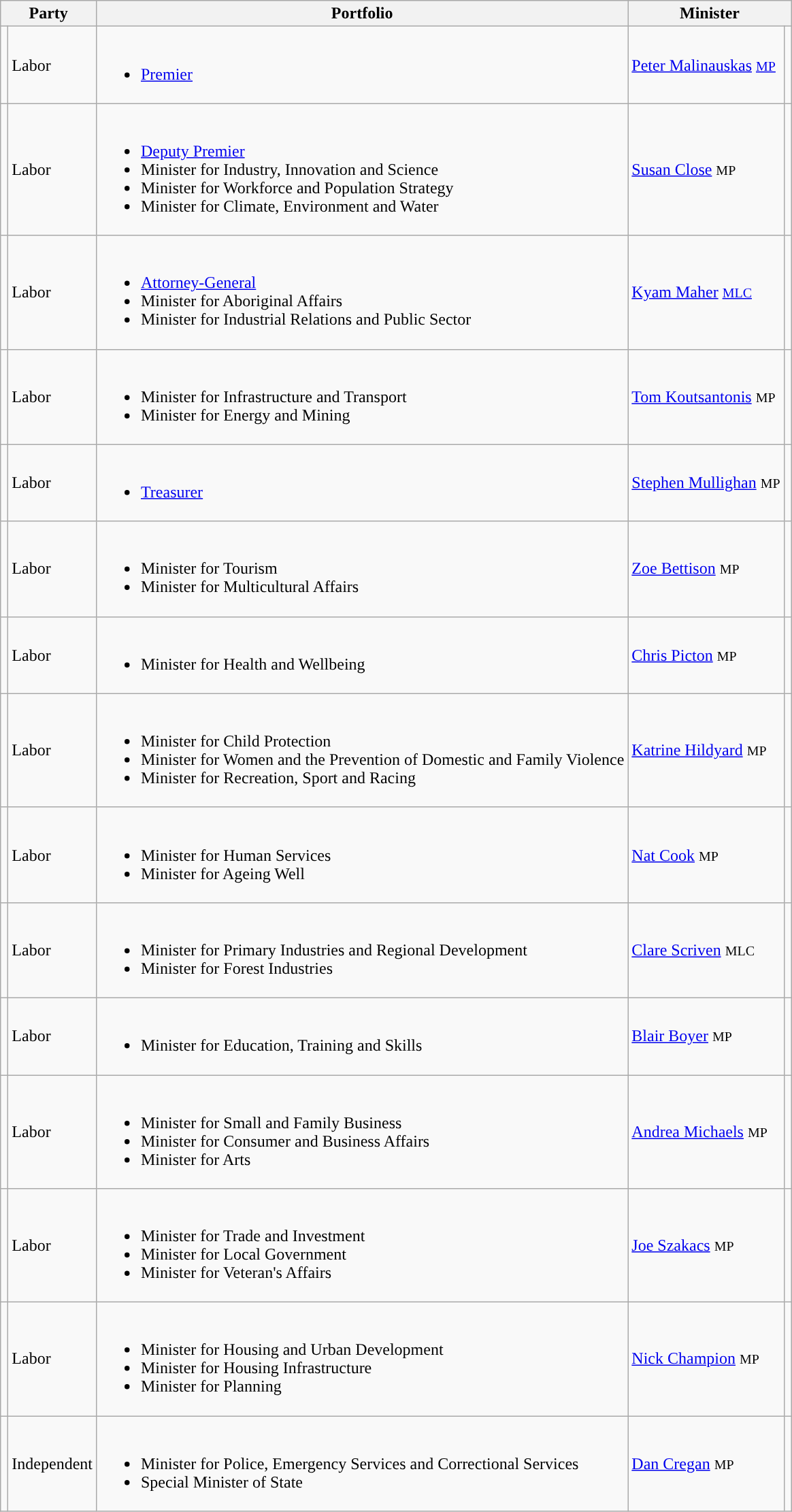<table class="wikitable">
<tr>
<th colspan=2>Party</th>
<th>Portfolio</th>
<th colspan=2>Minister</th>
</tr>
<tr>
<td style="background:"></td>
<td>Labor</td>
<td><br><ul><li><a href='#'>Premier</a></li></ul></td>
<td><a href='#'>Peter Malinauskas</a> <small><a href='#'>MP</a></small></td>
<td></td>
</tr>
<tr>
<td style="background:"></td>
<td>Labor</td>
<td><br><ul><li><a href='#'>Deputy Premier</a></li><li>Minister for Industry, Innovation and Science</li><li>Minister for Workforce and Population Strategy</li><li>Minister for Climate, Environment and Water</li></ul></td>
<td><a href='#'>Susan Close</a> <small>MP</small></td>
<td></td>
</tr>
<tr>
<td style="background:"></td>
<td>Labor</td>
<td><br><ul><li><a href='#'>Attorney-General</a></li><li>Minister for Aboriginal Affairs</li><li>Minister for Industrial Relations and Public Sector</li></ul></td>
<td><a href='#'>Kyam Maher</a> <small><a href='#'>MLC</a></small></td>
<td></td>
</tr>
<tr>
<td style="background:"></td>
<td>Labor</td>
<td><br><ul><li>Minister for Infrastructure and Transport</li><li>Minister for Energy and Mining</li></ul></td>
<td><a href='#'>Tom Koutsantonis</a> <small>MP</small></td>
<td></td>
</tr>
<tr>
<td style="background:"></td>
<td>Labor</td>
<td><br><ul><li><a href='#'>Treasurer</a></li></ul></td>
<td><a href='#'>Stephen Mullighan</a> <small>MP</small></td>
<td></td>
</tr>
<tr>
<td style="background:"></td>
<td>Labor</td>
<td><br><ul><li>Minister for Tourism</li><li>Minister for Multicultural Affairs</li></ul></td>
<td><a href='#'>Zoe Bettison</a> <small>MP</small></td>
<td></td>
</tr>
<tr>
<td style="background:"></td>
<td>Labor</td>
<td><br><ul><li>Minister for Health and Wellbeing</li></ul></td>
<td><a href='#'>Chris Picton</a> <small>MP</small></td>
<td></td>
</tr>
<tr>
<td style="background:"></td>
<td>Labor</td>
<td><br><ul><li>Minister for Child Protection</li><li>Minister for Women and the Prevention of Domestic and Family Violence</li><li>Minister for Recreation, Sport and Racing</li></ul></td>
<td><a href='#'>Katrine Hildyard</a> <small>MP</small></td>
<td></td>
</tr>
<tr>
<td style="background:"></td>
<td>Labor</td>
<td><br><ul><li>Minister for Human Services</li><li>Minister for Ageing Well</li></ul></td>
<td><a href='#'>Nat Cook</a> <small>MP</small></td>
<td></td>
</tr>
<tr>
<td style="background:"></td>
<td>Labor</td>
<td><br><ul><li>Minister for Primary Industries and Regional Development</li><li>Minister for Forest Industries</li></ul></td>
<td><a href='#'>Clare Scriven</a> <small>MLC</small></td>
<td></td>
</tr>
<tr>
<td style="background:"></td>
<td>Labor</td>
<td><br><ul><li>Minister for Education, Training and Skills</li></ul></td>
<td><a href='#'>Blair Boyer</a> <small>MP</small></td>
<td></td>
</tr>
<tr>
<td style="background:"></td>
<td>Labor</td>
<td><br><ul><li>Minister for Small and Family Business</li><li>Minister for Consumer and Business Affairs</li><li>Minister for Arts</li></ul></td>
<td><a href='#'>Andrea Michaels</a> <small>MP</small></td>
<td></td>
</tr>
<tr>
<td style="background:"></td>
<td>Labor</td>
<td><br><ul><li>Minister for Trade and Investment</li><li>Minister for Local Government</li><li>Minister for Veteran's Affairs</li></ul></td>
<td><a href='#'>Joe Szakacs</a> <small>MP</small></td>
<td></td>
</tr>
<tr>
<td style="background:"></td>
<td>Labor</td>
<td><br><ul><li>Minister for Housing and Urban Development</li><li>Minister for Housing Infrastructure</li><li>Minister for Planning</li></ul></td>
<td><a href='#'>Nick Champion</a> <small>MP</small></td>
<td></td>
</tr>
<tr>
<td style="background:"></td>
<td>Independent</td>
<td><br><ul><li>Minister for Police, Emergency Services and Correctional Services</li><li>Special Minister of State</li></ul></td>
<td><a href='#'>Dan Cregan</a> <small>MP</small></td>
<td></td>
</tr>
</table>
